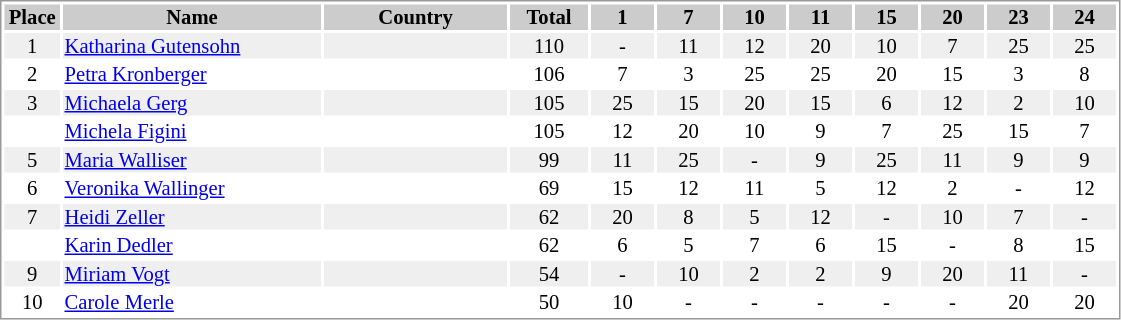<table border="0" style="border: 1px solid #999; background-color:#FFFFFF; text-align:center; font-size:86%; line-height:15px;">
<tr align="center" bgcolor="#CCCCCC">
<th width=35>Place</th>
<th width=170>Name</th>
<th width=120>Country</th>
<th width=50>Total</th>
<th width=40>1</th>
<th width=40>7</th>
<th width=40>10</th>
<th width=40>11</th>
<th width=40>15</th>
<th width=40>20</th>
<th width=40>23</th>
<th width=40>24</th>
</tr>
<tr bgcolor="#EFEFEF">
<td>1</td>
<td align="left"><a href='#'>Katharina Gutensohn</a></td>
<td align="left"></td>
<td>110</td>
<td>-</td>
<td>11</td>
<td>12</td>
<td>20</td>
<td>10</td>
<td>7</td>
<td>25</td>
<td>25</td>
</tr>
<tr>
<td>2</td>
<td align="left"><a href='#'>Petra Kronberger</a></td>
<td align="left"></td>
<td>106</td>
<td>7</td>
<td>3</td>
<td>25</td>
<td>25</td>
<td>20</td>
<td>15</td>
<td>3</td>
<td>8</td>
</tr>
<tr bgcolor="#EFEFEF">
<td>3</td>
<td align="left"><a href='#'>Michaela Gerg</a></td>
<td align="left"></td>
<td>105</td>
<td>25</td>
<td>15</td>
<td>20</td>
<td>15</td>
<td>6</td>
<td>12</td>
<td>2</td>
<td>10</td>
</tr>
<tr>
<td></td>
<td align="left"><a href='#'>Michela Figini</a></td>
<td align="left"></td>
<td>105</td>
<td>12</td>
<td>20</td>
<td>10</td>
<td>9</td>
<td>7</td>
<td>25</td>
<td>15</td>
<td>7</td>
</tr>
<tr bgcolor="#EFEFEF">
<td>5</td>
<td align="left"><a href='#'>Maria Walliser</a></td>
<td align="left"></td>
<td>99</td>
<td>11</td>
<td>25</td>
<td>-</td>
<td>9</td>
<td>25</td>
<td>11</td>
<td>9</td>
<td>9</td>
</tr>
<tr>
<td>6</td>
<td align="left"><a href='#'>Veronika Wallinger</a></td>
<td align="left"></td>
<td>69</td>
<td>15</td>
<td>12</td>
<td>11</td>
<td>5</td>
<td>12</td>
<td>2</td>
<td>-</td>
<td>12</td>
</tr>
<tr bgcolor="#EFEFEF">
<td>7</td>
<td align="left"><a href='#'>Heidi Zeller</a></td>
<td align="left"></td>
<td>62</td>
<td>20</td>
<td>8</td>
<td>5</td>
<td>12</td>
<td>-</td>
<td>10</td>
<td>7</td>
<td>-</td>
</tr>
<tr>
<td></td>
<td align="left"><a href='#'>Karin Dedler</a></td>
<td align="left"></td>
<td>62</td>
<td>6</td>
<td>5</td>
<td>7</td>
<td>6</td>
<td>15</td>
<td>-</td>
<td>8</td>
<td>15</td>
</tr>
<tr bgcolor="#EFEFEF">
<td>9</td>
<td align="left"><a href='#'>Miriam Vogt</a></td>
<td align="left"></td>
<td>54</td>
<td>-</td>
<td>10</td>
<td>2</td>
<td>2</td>
<td>9</td>
<td>20</td>
<td>11</td>
<td>-</td>
</tr>
<tr>
<td>10</td>
<td align="left"><a href='#'>Carole Merle</a></td>
<td align="left"></td>
<td>50</td>
<td>10</td>
<td>-</td>
<td>-</td>
<td>-</td>
<td>-</td>
<td>-</td>
<td>20</td>
<td>20</td>
</tr>
</table>
